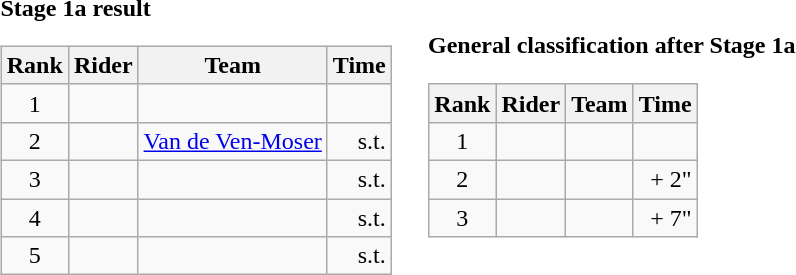<table>
<tr>
<td><strong>Stage 1a result</strong><br><table class="wikitable">
<tr>
<th scope="col">Rank</th>
<th scope="col">Rider</th>
<th scope="col">Team</th>
<th scope="col">Time</th>
</tr>
<tr>
<td style="text-align:center;">1</td>
<td></td>
<td></td>
<td style="text-align:right;"></td>
</tr>
<tr>
<td style="text-align:center;">2</td>
<td></td>
<td><a href='#'>Van de Ven-Moser</a></td>
<td style="text-align:right;">s.t.</td>
</tr>
<tr>
<td style="text-align:center;">3</td>
<td></td>
<td></td>
<td style="text-align:right;">s.t.</td>
</tr>
<tr>
<td style="text-align:center;">4</td>
<td></td>
<td></td>
<td style="text-align:right;">s.t.</td>
</tr>
<tr>
<td style="text-align:center;">5</td>
<td></td>
<td></td>
<td style="text-align:right;">s.t.</td>
</tr>
</table>
</td>
<td></td>
<td><strong>General classification after Stage 1a</strong><br><table class="wikitable">
<tr>
<th scope="col">Rank</th>
<th scope="col">Rider</th>
<th scope="col">Team</th>
<th scope="col">Time</th>
</tr>
<tr>
<td style="text-align:center;">1</td>
<td></td>
<td></td>
<td style="text-align:right;"></td>
</tr>
<tr>
<td style="text-align:center;">2</td>
<td></td>
<td></td>
<td style="text-align:right;">+ 2"</td>
</tr>
<tr>
<td style="text-align:center;">3</td>
<td></td>
<td></td>
<td style="text-align:right;">+ 7"</td>
</tr>
</table>
</td>
</tr>
</table>
